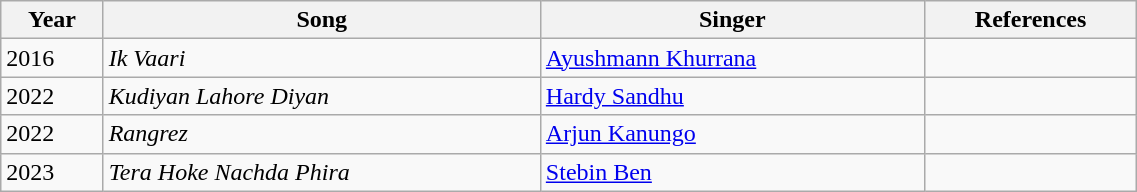<table class="wikitable plainrowheaders sortable" width="60%">
<tr>
<th scope="col">Year</th>
<th scope="col">Song</th>
<th scope="col">Singer</th>
<th scope="col">References</th>
</tr>
<tr>
<td>2016</td>
<td><em>Ik Vaari</em></td>
<td><a href='#'>Ayushmann Khurrana</a></td>
<td></td>
</tr>
<tr>
<td>2022</td>
<td><em>Kudiyan Lahore Diyan</em></td>
<td><a href='#'>Hardy Sandhu</a></td>
<td></td>
</tr>
<tr>
<td>2022</td>
<td><em>Rangrez</em></td>
<td><a href='#'>Arjun Kanungo</a></td>
<td></td>
</tr>
<tr>
<td>2023</td>
<td><em>Tera Hoke Nachda Phira</em></td>
<td><a href='#'>Stebin Ben</a></td>
<td></td>
</tr>
</table>
